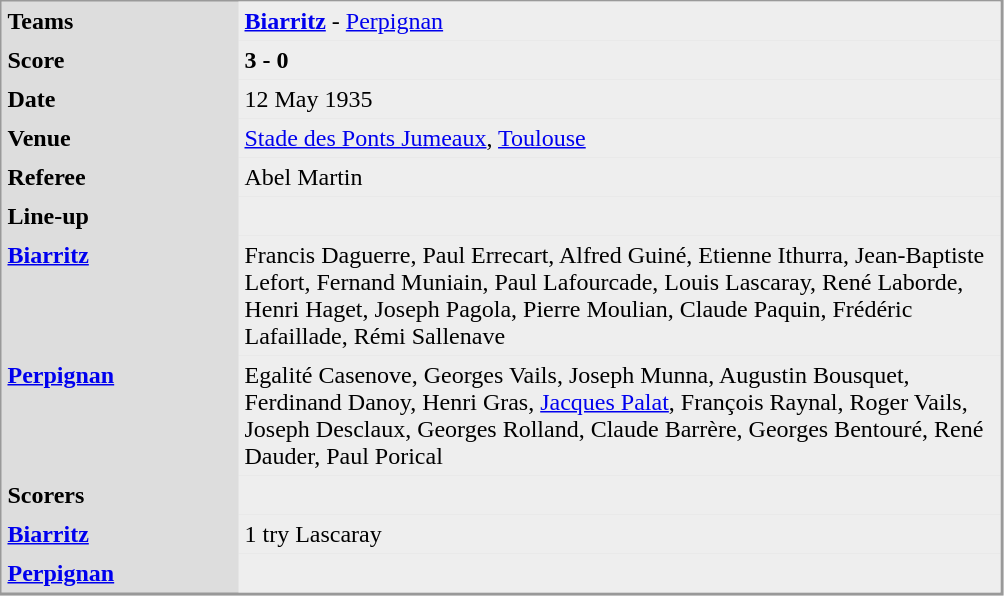<table align="left" cellpadding="4" cellspacing="0"  style="margin: 0 0 0 0; border: 1px solid #999; border-right-width: 2px; border-bottom-width: 2px; background-color: #DDDDDD">
<tr>
<td width="150" valign="top"><strong>Teams</strong></td>
<td width="500" bgcolor=#EEEEEE><strong><a href='#'>Biarritz</a> </strong> - <a href='#'>Perpignan</a></td>
</tr>
<tr>
<td valign="top"><strong>Score</strong></td>
<td bgcolor=#EEEEEE><strong>3 - 0</strong></td>
</tr>
<tr>
<td valign="top"><strong>Date</strong></td>
<td bgcolor=#EEEEEE>12 May 1935</td>
</tr>
<tr>
<td valign="top"><strong>Venue</strong></td>
<td bgcolor=#EEEEEE><a href='#'>Stade des Ponts Jumeaux</a>, <a href='#'>Toulouse</a></td>
</tr>
<tr>
<td valign="top"><strong>Referee</strong></td>
<td bgcolor=#EEEEEE>Abel Martin</td>
</tr>
<tr>
<td valign="top"><strong>Line-up</strong></td>
<td bgcolor=#EEEEEE></td>
</tr>
<tr>
<td valign="top"><strong><a href='#'>Biarritz</a>  </strong></td>
<td bgcolor=#EEEEEE>Francis Daguerre, Paul Errecart, Alfred Guiné, Etienne Ithurra, Jean-Baptiste Lefort, Fernand Muniain, Paul Lafourcade, Louis Lascaray, René Laborde, Henri Haget, Joseph Pagola, Pierre Moulian, Claude Paquin, Frédéric Lafaillade, Rémi Sallenave</td>
</tr>
<tr>
<td valign="top"><strong><a href='#'>Perpignan</a>  </strong></td>
<td bgcolor=#EEEEEE>Egalité Casenove, Georges Vails, Joseph Munna, Augustin Bousquet, Ferdinand Danoy, Henri Gras, <a href='#'>Jacques Palat</a>, François Raynal, Roger Vails, Joseph Desclaux, Georges Rolland, Claude Barrère, Georges Bentouré, René Dauder, Paul Porical</td>
</tr>
<tr>
<td valign="top"><strong>Scorers</strong></td>
<td bgcolor=#EEEEEE></td>
</tr>
<tr>
<td valign="top"><strong><a href='#'>Biarritz</a>   </strong></td>
<td bgcolor=#EEEEEE>1 try Lascaray</td>
</tr>
<tr>
<td valign="top"><strong><a href='#'>Perpignan</a>  </strong></td>
<td bgcolor=#EEEEEE></td>
</tr>
</table>
